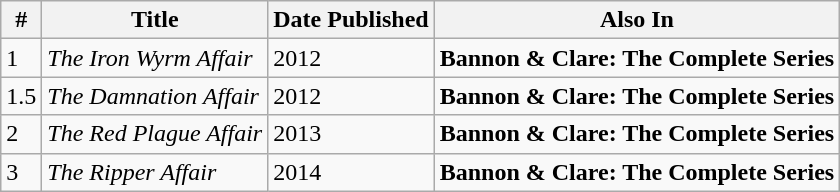<table class="wikitable">
<tr>
<th>#</th>
<th>Title</th>
<th>Date Published</th>
<th>Also In</th>
</tr>
<tr>
<td>1</td>
<td><em>The Iron Wyrm Affair</em></td>
<td>2012</td>
<td><strong>Bannon & Clare: The Complete Series</strong></td>
</tr>
<tr>
<td>1.5</td>
<td><em>The Damnation Affair</em></td>
<td>2012</td>
<td><strong>Bannon & Clare: The Complete Series</strong></td>
</tr>
<tr>
<td>2</td>
<td><em>The Red Plague Affair</em></td>
<td>2013</td>
<td><strong>Bannon & Clare: The Complete Series</strong></td>
</tr>
<tr>
<td>3</td>
<td><em>The Ripper Affair</em></td>
<td>2014</td>
<td><strong>Bannon & Clare: The Complete Series</strong></td>
</tr>
</table>
